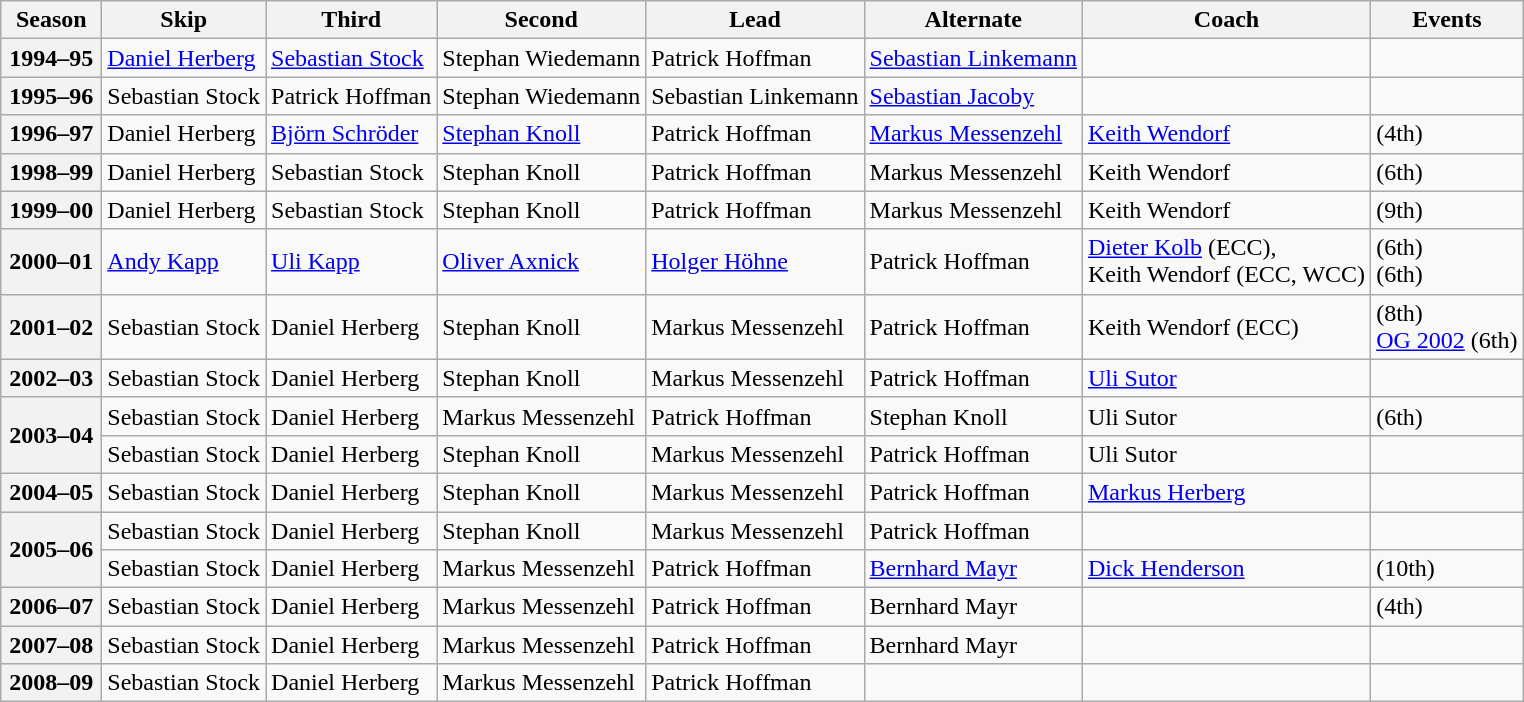<table class="wikitable">
<tr>
<th scope="col" width=60>Season</th>
<th scope="col">Skip</th>
<th scope="col">Third</th>
<th scope="col">Second</th>
<th scope="col">Lead</th>
<th scope="col">Alternate</th>
<th scope="col">Coach</th>
<th scope="col">Events</th>
</tr>
<tr>
<th scope="row">1994–95</th>
<td><a href='#'>Daniel Herberg</a></td>
<td><a href='#'>Sebastian Stock</a></td>
<td>Stephan Wiedemann</td>
<td>Patrick Hoffman</td>
<td><a href='#'>Sebastian Linkemann</a></td>
<td></td>
<td> </td>
</tr>
<tr>
<th scope="row">1995–96</th>
<td>Sebastian Stock</td>
<td>Patrick Hoffman</td>
<td>Stephan Wiedemann</td>
<td>Sebastian Linkemann</td>
<td><a href='#'>Sebastian Jacoby</a></td>
<td></td>
<td> </td>
</tr>
<tr>
<th scope="row">1996–97</th>
<td>Daniel Herberg</td>
<td><a href='#'>Björn Schröder</a></td>
<td><a href='#'>Stephan Knoll</a></td>
<td>Patrick Hoffman</td>
<td><a href='#'>Markus Messenzehl</a></td>
<td><a href='#'>Keith Wendorf</a></td>
<td> (4th)</td>
</tr>
<tr>
<th scope="row">1998–99</th>
<td>Daniel Herberg</td>
<td>Sebastian Stock</td>
<td>Stephan Knoll</td>
<td>Patrick Hoffman</td>
<td>Markus Messenzehl</td>
<td>Keith Wendorf</td>
<td> (6th)</td>
</tr>
<tr>
<th scope="row">1999–00</th>
<td>Daniel Herberg</td>
<td>Sebastian Stock</td>
<td>Stephan Knoll</td>
<td>Patrick Hoffman</td>
<td>Markus Messenzehl</td>
<td>Keith Wendorf</td>
<td> (9th)</td>
</tr>
<tr>
<th scope="row">2000–01</th>
<td><a href='#'>Andy Kapp</a></td>
<td><a href='#'>Uli Kapp</a></td>
<td><a href='#'>Oliver Axnick</a></td>
<td><a href='#'>Holger Höhne</a></td>
<td>Patrick Hoffman</td>
<td><a href='#'>Dieter Kolb</a> (ECC),<br>Keith Wendorf (ECC, WCC)</td>
<td> (6th)<br> (6th)</td>
</tr>
<tr>
<th scope="row">2001–02</th>
<td>Sebastian Stock</td>
<td>Daniel Herberg</td>
<td>Stephan Knoll</td>
<td>Markus Messenzehl</td>
<td>Patrick Hoffman</td>
<td>Keith Wendorf (ECC)</td>
<td> (8th)<br><a href='#'>OG 2002</a> (6th)</td>
</tr>
<tr>
<th scope="row">2002–03</th>
<td>Sebastian Stock</td>
<td>Daniel Herberg</td>
<td>Stephan Knoll</td>
<td>Markus Messenzehl</td>
<td>Patrick Hoffman</td>
<td><a href='#'>Uli Sutor</a></td>
<td> </td>
</tr>
<tr>
<th scope="row" rowspan=2>2003–04</th>
<td>Sebastian Stock</td>
<td>Daniel Herberg</td>
<td>Markus Messenzehl</td>
<td>Patrick Hoffman</td>
<td>Stephan Knoll</td>
<td>Uli Sutor</td>
<td> (6th)</td>
</tr>
<tr>
<td>Sebastian Stock</td>
<td>Daniel Herberg</td>
<td>Stephan Knoll</td>
<td>Markus Messenzehl</td>
<td>Patrick Hoffman</td>
<td>Uli Sutor</td>
<td> </td>
</tr>
<tr>
<th scope="row">2004–05</th>
<td>Sebastian Stock</td>
<td>Daniel Herberg</td>
<td>Stephan Knoll</td>
<td>Markus Messenzehl</td>
<td>Patrick Hoffman</td>
<td><a href='#'>Markus Herberg</a></td>
<td> </td>
</tr>
<tr>
<th scope="row" rowspan=2>2005–06</th>
<td>Sebastian Stock</td>
<td>Daniel Herberg</td>
<td>Stephan Knoll</td>
<td>Markus Messenzehl</td>
<td>Patrick Hoffman</td>
<td></td>
<td></td>
</tr>
<tr>
<td>Sebastian Stock</td>
<td>Daniel Herberg</td>
<td>Markus Messenzehl</td>
<td>Patrick Hoffman</td>
<td><a href='#'>Bernhard Mayr</a></td>
<td><a href='#'>Dick Henderson</a></td>
<td> (10th)</td>
</tr>
<tr>
<th scope="row">2006–07</th>
<td>Sebastian Stock</td>
<td>Daniel Herberg</td>
<td>Markus Messenzehl</td>
<td>Patrick Hoffman</td>
<td>Bernhard Mayr</td>
<td></td>
<td> (4th)</td>
</tr>
<tr>
<th scope="row">2007–08</th>
<td>Sebastian Stock</td>
<td>Daniel Herberg</td>
<td>Markus Messenzehl</td>
<td>Patrick Hoffman</td>
<td>Bernhard Mayr</td>
<td></td>
<td></td>
</tr>
<tr>
<th scope="row">2008–09</th>
<td>Sebastian Stock</td>
<td>Daniel Herberg</td>
<td>Markus Messenzehl</td>
<td>Patrick Hoffman</td>
<td></td>
<td></td>
<td></td>
</tr>
</table>
